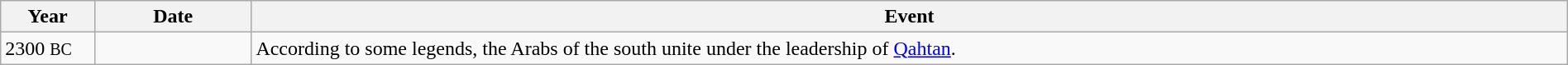<table class="wikitable" width="100%">
<tr>
<th style="width:6%">Year</th>
<th style="width:10%">Date</th>
<th>Event</th>
</tr>
<tr>
<td>2300 <small>BC</small></td>
<td></td>
<td>According to some legends, the Arabs of the south unite under the leadership of <a href='#'>Qahtan</a>.</td>
</tr>
</table>
